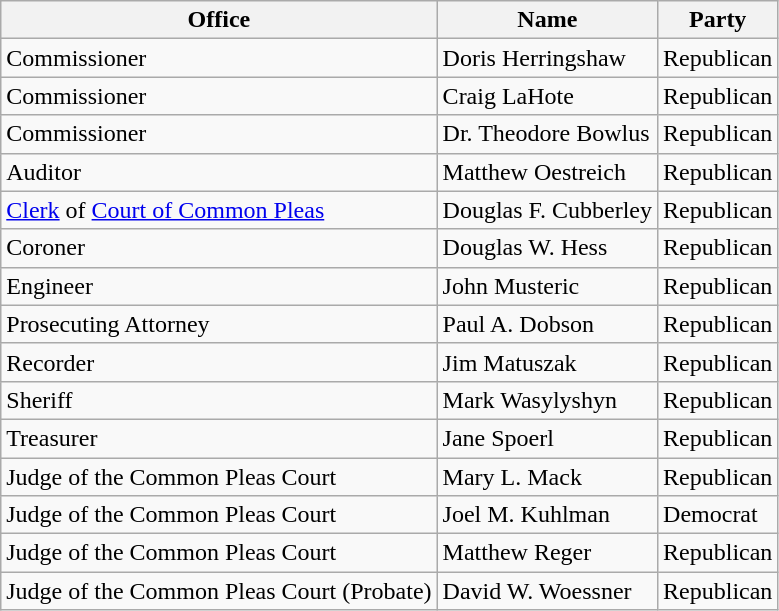<table class="wikitable">
<tr>
<th>Office</th>
<th>Name</th>
<th>Party</th>
</tr>
<tr>
<td>Commissioner</td>
<td>Doris Herringshaw</td>
<td>Republican</td>
</tr>
<tr>
<td>Commissioner</td>
<td>Craig LaHote</td>
<td>Republican</td>
</tr>
<tr>
<td>Commissioner</td>
<td>Dr. Theodore Bowlus</td>
<td>Republican</td>
</tr>
<tr>
<td>Auditor</td>
<td>Matthew Oestreich</td>
<td>Republican</td>
</tr>
<tr>
<td><a href='#'>Clerk</a> of <a href='#'>Court of Common Pleas</a></td>
<td>Douglas F. Cubberley</td>
<td>Republican</td>
</tr>
<tr>
<td>Coroner</td>
<td>Douglas W. Hess</td>
<td>Republican</td>
</tr>
<tr>
<td>Engineer</td>
<td>John Musteric</td>
<td>Republican</td>
</tr>
<tr>
<td>Prosecuting Attorney</td>
<td>Paul A. Dobson</td>
<td>Republican</td>
</tr>
<tr>
<td>Recorder</td>
<td>Jim Matuszak</td>
<td>Republican</td>
</tr>
<tr>
<td>Sheriff</td>
<td>Mark Wasylyshyn</td>
<td>Republican</td>
</tr>
<tr>
<td>Treasurer</td>
<td>Jane Spoerl</td>
<td>Republican</td>
</tr>
<tr>
<td>Judge of the Common Pleas Court</td>
<td>Mary L. Mack</td>
<td>Republican</td>
</tr>
<tr>
<td>Judge of the Common Pleas Court</td>
<td>Joel M. Kuhlman</td>
<td>Democrat</td>
</tr>
<tr>
<td>Judge of the Common Pleas Court</td>
<td>Matthew Reger</td>
<td>Republican</td>
</tr>
<tr>
<td>Judge of the Common Pleas Court (Probate)</td>
<td>David W. Woessner</td>
<td>Republican</td>
</tr>
</table>
